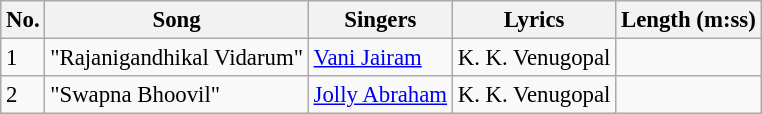<table class="wikitable" style="font-size:95%;">
<tr>
<th>No.</th>
<th>Song</th>
<th>Singers</th>
<th>Lyrics</th>
<th>Length (m:ss)</th>
</tr>
<tr>
<td>1</td>
<td>"Rajanigandhikal Vidarum"</td>
<td><a href='#'>Vani Jairam</a></td>
<td>K. K. Venugopal</td>
<td></td>
</tr>
<tr>
<td>2</td>
<td>"Swapna Bhoovil"</td>
<td><a href='#'>Jolly Abraham</a></td>
<td>K. K. Venugopal</td>
<td></td>
</tr>
</table>
